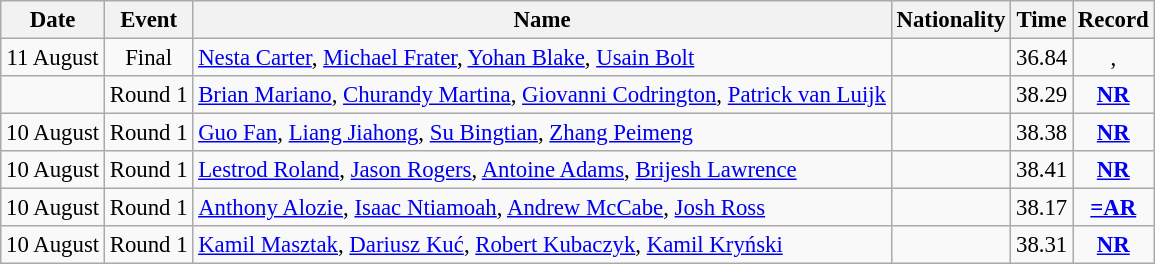<table class="wikitable" style="text-align:center; font-size:95%;">
<tr>
<th>Date</th>
<th>Event</th>
<th>Name</th>
<th>Nationality</th>
<th>Time</th>
<th>Record</th>
</tr>
<tr>
<td>11 August</td>
<td>Final</td>
<td align=left><a href='#'>Nesta Carter</a>, <a href='#'>Michael Frater</a>, <a href='#'>Yohan Blake</a>, <a href='#'>Usain Bolt</a></td>
<td align=left></td>
<td>36.84</td>
<td>, </td>
</tr>
<tr>
<td></td>
<td>Round 1</td>
<td align=left><a href='#'>Brian Mariano</a>, <a href='#'>Churandy Martina</a>, <a href='#'>Giovanni Codrington</a>, <a href='#'>Patrick van Luijk</a></td>
<td align=left></td>
<td>38.29</td>
<td><strong><a href='#'>NR</a></strong></td>
</tr>
<tr>
<td>10 August</td>
<td>Round 1</td>
<td align=left><a href='#'>Guo Fan</a>, <a href='#'>Liang Jiahong</a>, <a href='#'>Su Bingtian</a>, <a href='#'>Zhang Peimeng</a></td>
<td align=left></td>
<td>38.38</td>
<td><strong><a href='#'>NR</a></strong></td>
</tr>
<tr>
<td>10 August</td>
<td>Round 1</td>
<td align=left><a href='#'>Lestrod Roland</a>, <a href='#'>Jason Rogers</a>, <a href='#'>Antoine Adams</a>, <a href='#'>Brijesh Lawrence</a></td>
<td align=left></td>
<td>38.41</td>
<td><strong><a href='#'>NR</a></strong></td>
</tr>
<tr>
<td>10 August</td>
<td>Round 1</td>
<td align=left><a href='#'>Anthony Alozie</a>, <a href='#'>Isaac Ntiamoah</a>, <a href='#'>Andrew McCabe</a>, <a href='#'>Josh Ross</a></td>
<td align=left></td>
<td>38.17</td>
<td><strong><a href='#'>=AR</a></strong></td>
</tr>
<tr>
<td>10 August</td>
<td>Round 1</td>
<td align=left><a href='#'>Kamil Masztak</a>, <a href='#'>Dariusz Kuć</a>, <a href='#'>Robert Kubaczyk</a>, <a href='#'>Kamil Kryński</a></td>
<td align=left></td>
<td>38.31</td>
<td><strong><a href='#'>NR</a></strong></td>
</tr>
</table>
